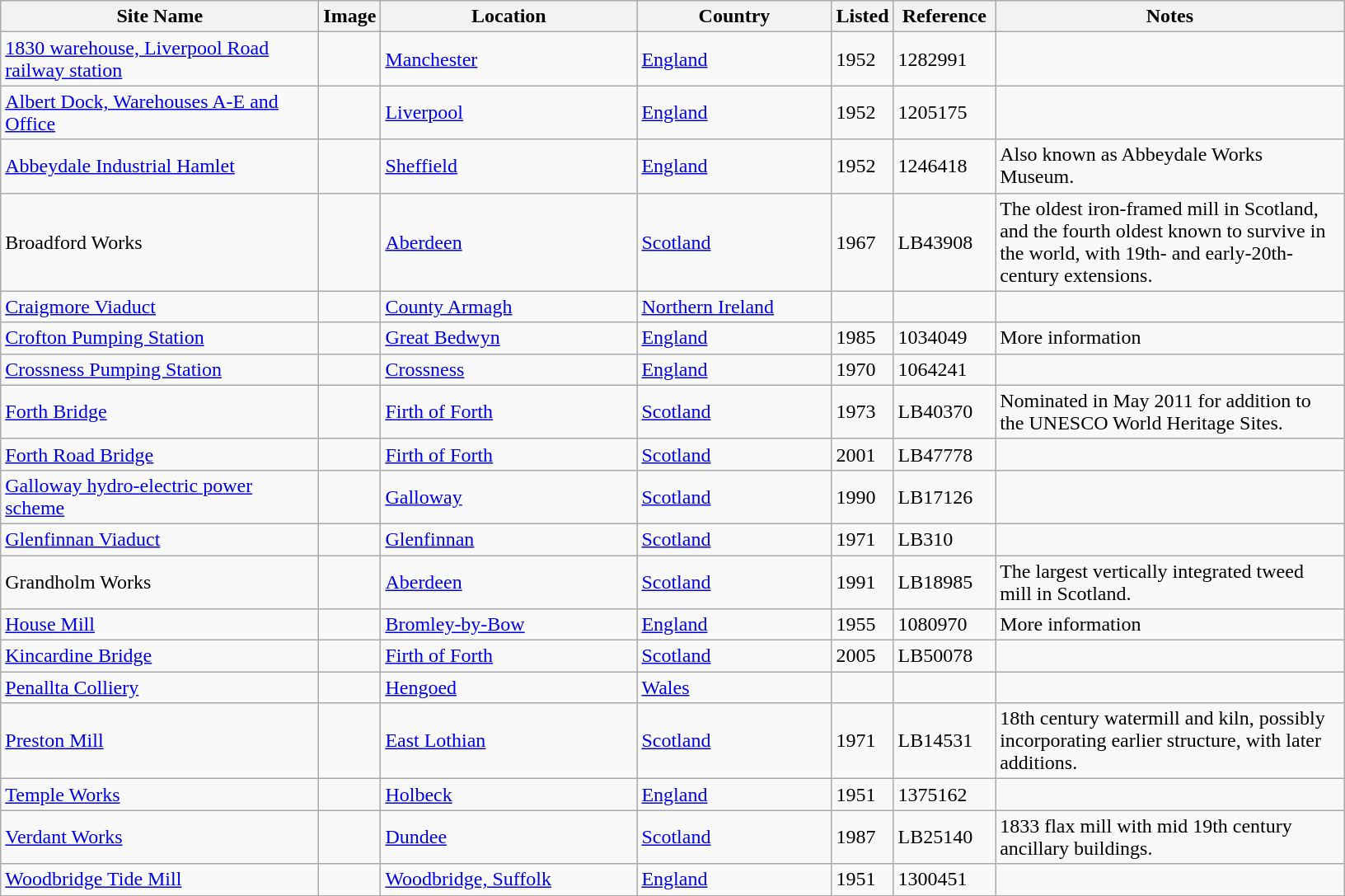<table class="wikitable" border="1">
<tr>
<th scope="col" width="250">Site Name</th>
<th>Image</th>
<th scope="col" width="200">Location</th>
<th scope="col" width="150">Country</th>
<th>Listed</th>
<th scope="col" width="75">Reference</th>
<th scope="col" width="275">Notes</th>
</tr>
<tr>
<td><a href='#'>1830 warehouse, Liverpool Road railway station</a></td>
<td></td>
<td><a href='#'>Manchester</a></td>
<td><a href='#'>England</a></td>
<td>1952</td>
<td>1282991</td>
<td></td>
</tr>
<tr>
<td><a href='#'>Albert Dock, Warehouses A-E and Office</a></td>
<td></td>
<td><a href='#'>Liverpool</a></td>
<td><a href='#'>England</a></td>
<td>1952</td>
<td>1205175</td>
<td></td>
</tr>
<tr>
<td><a href='#'>Abbeydale Industrial Hamlet</a></td>
<td></td>
<td><a href='#'>Sheffield</a></td>
<td><a href='#'>England</a></td>
<td>1952</td>
<td>1246418</td>
<td>Also known as Abbeydale Works Museum.</td>
</tr>
<tr>
<td>Broadford Works</td>
<td></td>
<td><a href='#'>Aberdeen</a></td>
<td><a href='#'>Scotland</a></td>
<td>1967</td>
<td>LB43908</td>
<td>The oldest iron-framed mill in Scotland, and the fourth oldest known to survive in the world, with 19th- and early-20th-century extensions.</td>
</tr>
<tr>
<td><a href='#'>Craigmore Viaduct</a></td>
<td></td>
<td><a href='#'>County Armagh</a></td>
<td><a href='#'>Northern Ireland</a></td>
<td></td>
<td></td>
<td></td>
</tr>
<tr>
<td><a href='#'>Crofton Pumping Station</a></td>
<td></td>
<td><a href='#'>Great Bedwyn</a></td>
<td><a href='#'>England</a></td>
<td>1985</td>
<td>1034049</td>
<td>More information</td>
</tr>
<tr>
<td><a href='#'>Crossness Pumping Station</a></td>
<td></td>
<td><a href='#'>Crossness</a></td>
<td><a href='#'>England</a></td>
<td>1970</td>
<td>1064241</td>
<td></td>
</tr>
<tr>
<td><a href='#'>Forth Bridge</a></td>
<td></td>
<td><a href='#'>Firth of Forth</a></td>
<td><a href='#'>Scotland</a></td>
<td>1973</td>
<td>LB40370</td>
<td>Nominated in May 2011 for addition to the UNESCO World Heritage Sites.</td>
</tr>
<tr>
<td><a href='#'>Forth Road Bridge</a></td>
<td></td>
<td><a href='#'>Firth of Forth</a></td>
<td><a href='#'>Scotland</a></td>
<td>2001</td>
<td>LB47778</td>
<td></td>
</tr>
<tr>
<td><a href='#'>Galloway hydro-electric power scheme</a></td>
<td></td>
<td><a href='#'>Galloway</a></td>
<td><a href='#'>Scotland</a></td>
<td>1990</td>
<td>LB17126</td>
<td></td>
</tr>
<tr>
<td><a href='#'>Glenfinnan Viaduct</a></td>
<td></td>
<td><a href='#'>Glenfinnan</a></td>
<td><a href='#'>Scotland</a></td>
<td>1971</td>
<td>LB310</td>
<td></td>
</tr>
<tr>
<td>Grandholm Works</td>
<td></td>
<td><a href='#'>Aberdeen</a></td>
<td><a href='#'>Scotland</a></td>
<td>1991</td>
<td>LB18985</td>
<td>The largest vertically integrated tweed mill in Scotland.</td>
</tr>
<tr>
<td><a href='#'>House Mill</a></td>
<td></td>
<td><a href='#'>Bromley-by-Bow</a></td>
<td><a href='#'>England</a></td>
<td>1955</td>
<td>1080970</td>
<td>More information</td>
</tr>
<tr>
<td><a href='#'>Kincardine Bridge</a></td>
<td></td>
<td><a href='#'>Firth of Forth</a></td>
<td><a href='#'>Scotland</a></td>
<td>2005</td>
<td>LB50078</td>
<td></td>
</tr>
<tr>
<td><a href='#'>Penallta Colliery</a></td>
<td></td>
<td><a href='#'>Hengoed</a></td>
<td><a href='#'>Wales</a></td>
<td></td>
<td></td>
<td></td>
</tr>
<tr>
<td><a href='#'>Preston Mill</a></td>
<td></td>
<td><a href='#'>East Lothian</a></td>
<td><a href='#'>Scotland</a></td>
<td>1971</td>
<td>LB14531</td>
<td>18th century watermill and kiln, possibly incorporating earlier structure, with later additions.</td>
</tr>
<tr>
<td><a href='#'>Temple Works</a></td>
<td></td>
<td><a href='#'>Holbeck</a></td>
<td><a href='#'>England</a></td>
<td>1951</td>
<td>1375162</td>
<td></td>
</tr>
<tr>
<td><a href='#'>Verdant Works</a></td>
<td></td>
<td><a href='#'>Dundee</a></td>
<td><a href='#'>Scotland</a></td>
<td>1987</td>
<td>LB25140</td>
<td>1833 flax mill with mid 19th century ancillary buildings.</td>
</tr>
<tr>
<td><a href='#'>Woodbridge Tide Mill</a></td>
<td></td>
<td><a href='#'>Woodbridge, Suffolk</a></td>
<td><a href='#'>England</a></td>
<td>1951</td>
<td>1300451</td>
<td></td>
</tr>
</table>
